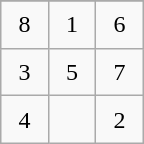<table class="wikitable" style="margin-left:auto;margin-right:auto;text-align:center;width:6em;height:6em;table-layout:fixed;">
<tr>
</tr>
<tr>
<td>8</td>
<td>1</td>
<td>6</td>
</tr>
<tr>
<td>3</td>
<td>5</td>
<td>7</td>
</tr>
<tr>
<td>4</td>
<td></td>
<td>2</td>
</tr>
</table>
